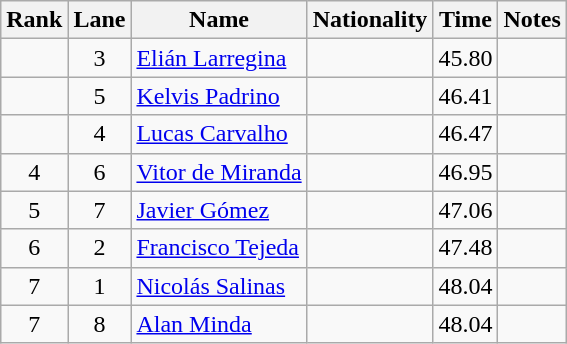<table class="wikitable sortable" style="text-align:center">
<tr>
<th>Rank</th>
<th>Lane</th>
<th>Name</th>
<th>Nationality</th>
<th>Time</th>
<th>Notes</th>
</tr>
<tr>
<td></td>
<td>3</td>
<td align=left><a href='#'>Elián Larregina</a></td>
<td align=left></td>
<td>45.80</td>
<td></td>
</tr>
<tr>
<td></td>
<td>5</td>
<td align=left><a href='#'>Kelvis Padrino</a></td>
<td align=left></td>
<td>46.41</td>
<td></td>
</tr>
<tr>
<td></td>
<td>4</td>
<td align=left><a href='#'>Lucas Carvalho</a></td>
<td align=left></td>
<td>46.47</td>
<td></td>
</tr>
<tr>
<td>4</td>
<td>6</td>
<td align=left><a href='#'>Vitor de Miranda</a></td>
<td align=left></td>
<td>46.95</td>
<td></td>
</tr>
<tr>
<td>5</td>
<td>7</td>
<td align=left><a href='#'>Javier Gómez</a></td>
<td align=left></td>
<td>47.06</td>
<td></td>
</tr>
<tr>
<td>6</td>
<td>2</td>
<td align=left><a href='#'>Francisco Tejeda</a></td>
<td align=left></td>
<td>47.48</td>
<td></td>
</tr>
<tr>
<td>7</td>
<td>1</td>
<td align=left><a href='#'>Nicolás Salinas</a></td>
<td align=left></td>
<td>48.04</td>
<td></td>
</tr>
<tr>
<td>7</td>
<td>8</td>
<td align=left><a href='#'>Alan Minda</a></td>
<td align=left></td>
<td>48.04</td>
<td></td>
</tr>
</table>
